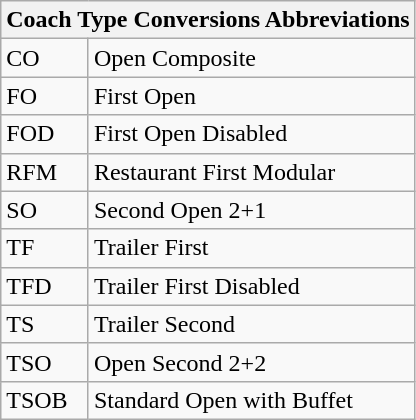<table class="wikitable">
<tr>
<th colspan=2>Coach Type Conversions Abbreviations</th>
</tr>
<tr>
<td>CO</td>
<td>Open Composite</td>
</tr>
<tr>
<td>FO</td>
<td>First Open</td>
</tr>
<tr>
<td>FOD</td>
<td>First Open Disabled</td>
</tr>
<tr>
<td>RFM</td>
<td>Restaurant First Modular</td>
</tr>
<tr>
<td>SO</td>
<td>Second Open 2+1</td>
</tr>
<tr>
<td>TF</td>
<td>Trailer First</td>
</tr>
<tr>
<td>TFD</td>
<td>Trailer First Disabled</td>
</tr>
<tr>
<td>TS</td>
<td>Trailer Second</td>
</tr>
<tr>
<td>TSO</td>
<td>Open Second 2+2</td>
</tr>
<tr>
<td>TSOB</td>
<td>Standard Open with Buffet</td>
</tr>
</table>
